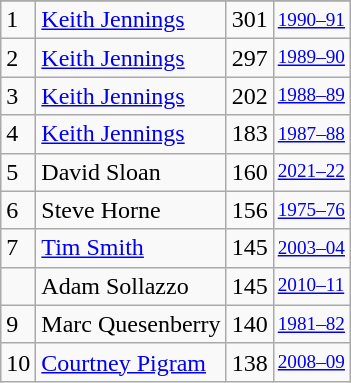<table class="wikitable">
<tr>
</tr>
<tr>
<td>1</td>
<td><a href='#'>Keith Jennings</a></td>
<td>301</td>
<td style="font-size:80%;"><a href='#'>1990–91</a></td>
</tr>
<tr>
<td>2</td>
<td><a href='#'>Keith Jennings</a></td>
<td>297</td>
<td style="font-size:80%;"><a href='#'>1989–90</a></td>
</tr>
<tr>
<td>3</td>
<td><a href='#'>Keith Jennings</a></td>
<td>202</td>
<td style="font-size:80%;"><a href='#'>1988–89</a></td>
</tr>
<tr>
<td>4</td>
<td><a href='#'>Keith Jennings</a></td>
<td>183</td>
<td style="font-size:80%;"><a href='#'>1987–88</a></td>
</tr>
<tr>
<td>5</td>
<td>David Sloan</td>
<td>160</td>
<td style="font-size:80%;"><a href='#'>2021–22</a></td>
</tr>
<tr>
<td>6</td>
<td>Steve Horne</td>
<td>156</td>
<td style="font-size:80%;"><a href='#'>1975–76</a></td>
</tr>
<tr>
<td>7</td>
<td><a href='#'>Tim Smith</a></td>
<td>145</td>
<td style="font-size:80%;"><a href='#'>2003–04</a></td>
</tr>
<tr>
<td></td>
<td>Adam Sollazzo</td>
<td>145</td>
<td style="font-size:80%;"><a href='#'>2010–11</a></td>
</tr>
<tr>
<td>9</td>
<td>Marc Quesenberry</td>
<td>140</td>
<td style="font-size:80%;"><a href='#'>1981–82</a></td>
</tr>
<tr>
<td>10</td>
<td><a href='#'>Courtney Pigram</a></td>
<td>138</td>
<td style="font-size:80%;"><a href='#'>2008–09</a></td>
</tr>
</table>
